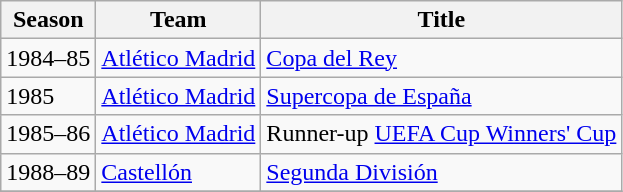<table class="wikitable">
<tr>
<th>Season</th>
<th>Team</th>
<th>Title</th>
</tr>
<tr>
<td>1984–85</td>
<td><a href='#'>Atlético Madrid</a></td>
<td><a href='#'>Copa del Rey</a></td>
</tr>
<tr>
<td>1985</td>
<td><a href='#'>Atlético Madrid</a></td>
<td><a href='#'>Supercopa de España</a></td>
</tr>
<tr>
<td>1985–86</td>
<td><a href='#'>Atlético Madrid</a></td>
<td>Runner-up <a href='#'>UEFA Cup Winners' Cup</a></td>
</tr>
<tr>
<td>1988–89</td>
<td><a href='#'>Castellón</a></td>
<td><a href='#'>Segunda División</a></td>
</tr>
<tr>
</tr>
</table>
